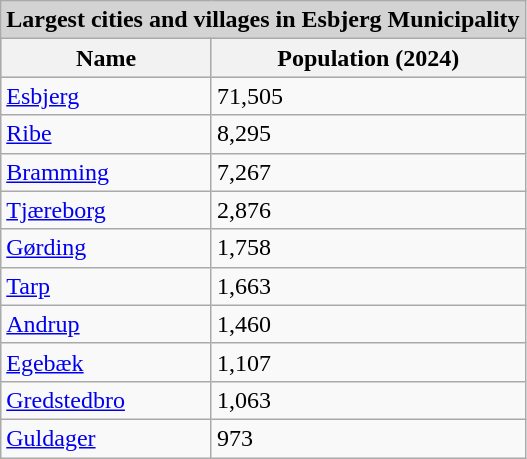<table class="wikitable">
<tr>
<td bgcolor="lightgrey" colspan="5" align=center><strong>Largest cities and villages in Esbjerg Municipality</strong></td>
</tr>
<tr bgcolor="#CCCCCC">
<th>Name</th>
<th>Population (2024)</th>
</tr>
<tr>
<td><a href='#'>Esbjerg</a></td>
<td>71,505</td>
</tr>
<tr>
<td><a href='#'>Ribe</a></td>
<td>8,295</td>
</tr>
<tr>
<td><a href='#'>Bramming</a></td>
<td>7,267</td>
</tr>
<tr>
<td><a href='#'>Tjæreborg</a></td>
<td>2,876</td>
</tr>
<tr>
<td><a href='#'>Gørding</a></td>
<td>1,758</td>
</tr>
<tr>
<td><a href='#'>Tarp</a></td>
<td>1,663</td>
</tr>
<tr>
<td><a href='#'>Andrup</a></td>
<td>1,460</td>
</tr>
<tr>
<td><a href='#'>Egebæk</a></td>
<td>1,107</td>
</tr>
<tr>
<td><a href='#'>Gredstedbro</a></td>
<td>1,063</td>
</tr>
<tr>
<td><a href='#'>Guldager</a></td>
<td>973</td>
</tr>
</table>
